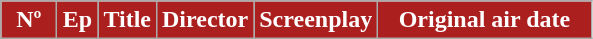<table class=wikitable style="background:#FFFFFF;">
<tr style="color:#FFFFFF">
<th style="background:#AC1F1F; width:30px">Nº</th>
<th style="background:#AC1F1F; width:20px">Ep</th>
<th style="background:#AC1F1F">Title</th>
<th style="background:#AC1F1F">Director</th>
<th style="background:#AC1F1F">Screenplay</th>
<th style="background:#AC1F1F; width:135px">Original air date<br>
























</th>
</tr>
</table>
